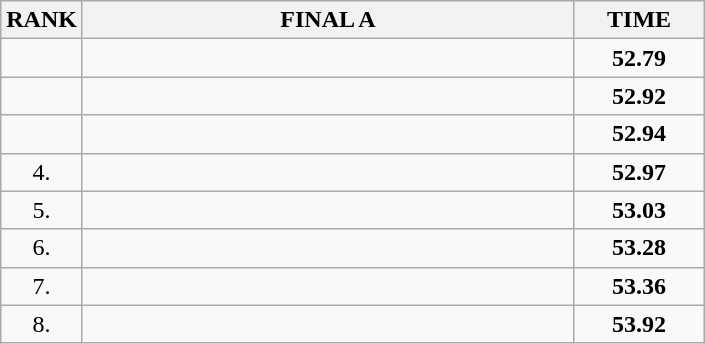<table class="wikitable">
<tr>
<th>RANK</th>
<th style="width: 20em">FINAL A</th>
<th style="width: 5em">TIME</th>
</tr>
<tr>
<td align="center"></td>
<td></td>
<td align="center"><strong>52.79</strong></td>
</tr>
<tr>
<td align="center"></td>
<td></td>
<td align="center"><strong>52.92</strong></td>
</tr>
<tr>
<td align="center"></td>
<td></td>
<td align="center"><strong>52.94</strong></td>
</tr>
<tr>
<td align="center">4.</td>
<td></td>
<td align="center"><strong>52.97</strong></td>
</tr>
<tr>
<td align="center">5.</td>
<td></td>
<td align="center"><strong>53.03</strong></td>
</tr>
<tr>
<td align="center">6.</td>
<td></td>
<td align="center"><strong>53.28</strong></td>
</tr>
<tr>
<td align="center">7.</td>
<td></td>
<td align="center"><strong>53.36</strong></td>
</tr>
<tr>
<td align="center">8.</td>
<td></td>
<td align="center"><strong>53.92</strong></td>
</tr>
</table>
